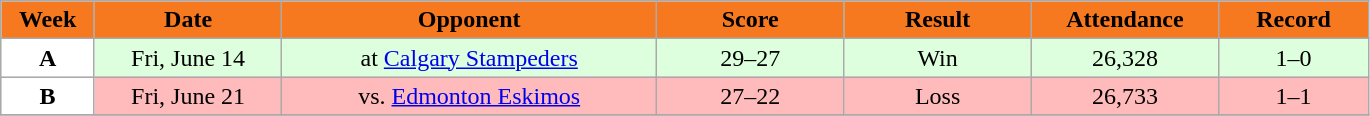<table class="wikitable sortable">
<tr>
<th style="background:#F6791F;color:black;"  width="5%">Week</th>
<th style="background:#F6791F;color:black;"  width="10%">Date</th>
<th style="background:#F6791F;color:black;"  width="20%">Opponent</th>
<th style="background:#F6791F;color:black;"  width="10%">Score</th>
<th style="background:#F6791F;color:black;"  width="10%">Result</th>
<th style="background:#F6791F;color:black;"  width="10%">Attendance</th>
<th style="background:#F6791F;color:black;"  width="8%">Record</th>
</tr>
<tr align="center" bgcolor="#ddffdd">
<td style="text-align:center; background:white;"><span><strong>A</strong></span></td>
<td>Fri, June 14</td>
<td>at <a href='#'>Calgary Stampeders</a></td>
<td>29–27</td>
<td>Win</td>
<td>26,328</td>
<td>1–0</td>
</tr>
<tr align="center" bgcolor="#ffbbbb">
<td style="text-align:center; background:white;"><span><strong>B</strong></span></td>
<td>Fri, June 21</td>
<td>vs. <a href='#'>Edmonton Eskimos</a></td>
<td>27–22</td>
<td>Loss</td>
<td>26,733</td>
<td>1–1</td>
</tr>
<tr>
</tr>
</table>
